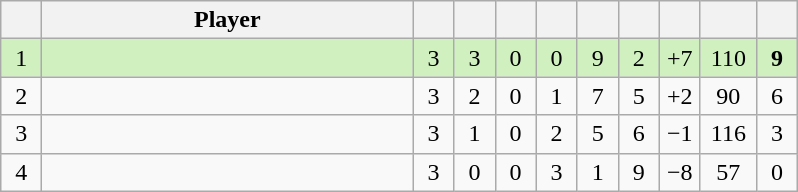<table class="wikitable" style="text-align:center; margin: 1em auto 1em auto, align:left">
<tr>
<th width=20></th>
<th width=240>Player</th>
<th width=20></th>
<th width=20></th>
<th width=20></th>
<th width=20></th>
<th width=20></th>
<th width=20></th>
<th width=20></th>
<th width=30></th>
<th width=20></th>
</tr>
<tr style="background:#D0F0C0;">
<td>1</td>
<td align=left></td>
<td>3</td>
<td>3</td>
<td>0</td>
<td>0</td>
<td>9</td>
<td>2</td>
<td>+7</td>
<td>110</td>
<td><strong>9</strong></td>
</tr>
<tr style=>
<td>2</td>
<td align=left></td>
<td>3</td>
<td>2</td>
<td>0</td>
<td>1</td>
<td>7</td>
<td>5</td>
<td>+2</td>
<td>90</td>
<td>6</td>
</tr>
<tr style=>
<td>3</td>
<td align=left></td>
<td>3</td>
<td>1</td>
<td>0</td>
<td>2</td>
<td>5</td>
<td>6</td>
<td>−1</td>
<td>116</td>
<td>3</td>
</tr>
<tr style=>
<td>4</td>
<td align=left></td>
<td>3</td>
<td>0</td>
<td>0</td>
<td>3</td>
<td>1</td>
<td>9</td>
<td>−8</td>
<td>57</td>
<td>0</td>
</tr>
</table>
